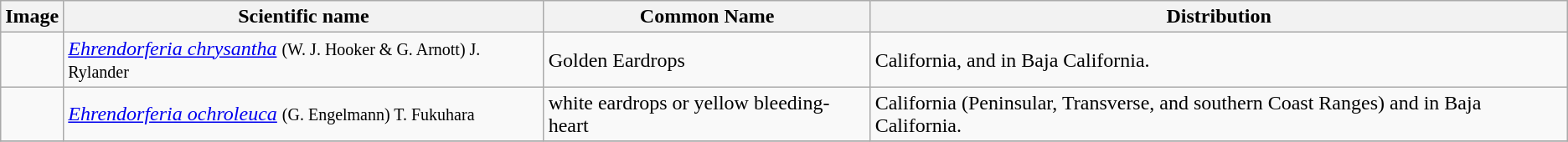<table class="wikitable">
<tr>
<th>Image</th>
<th>Scientific name</th>
<th>Common Name</th>
<th>Distribution</th>
</tr>
<tr>
<td></td>
<td><em><a href='#'>Ehrendorferia chrysantha</a></em> <small>(W. J. Hooker & G. Arnott) J. Rylander</small></td>
<td>Golden Eardrops</td>
<td>California, and in Baja California.</td>
</tr>
<tr>
<td></td>
<td><em><a href='#'>Ehrendorferia ochroleuca</a></em> <small>(G. Engelmann) T. Fukuhara</small></td>
<td>white eardrops or yellow bleeding-heart</td>
<td>California (Peninsular, Transverse, and southern Coast Ranges) and in Baja California.</td>
</tr>
<tr>
</tr>
</table>
